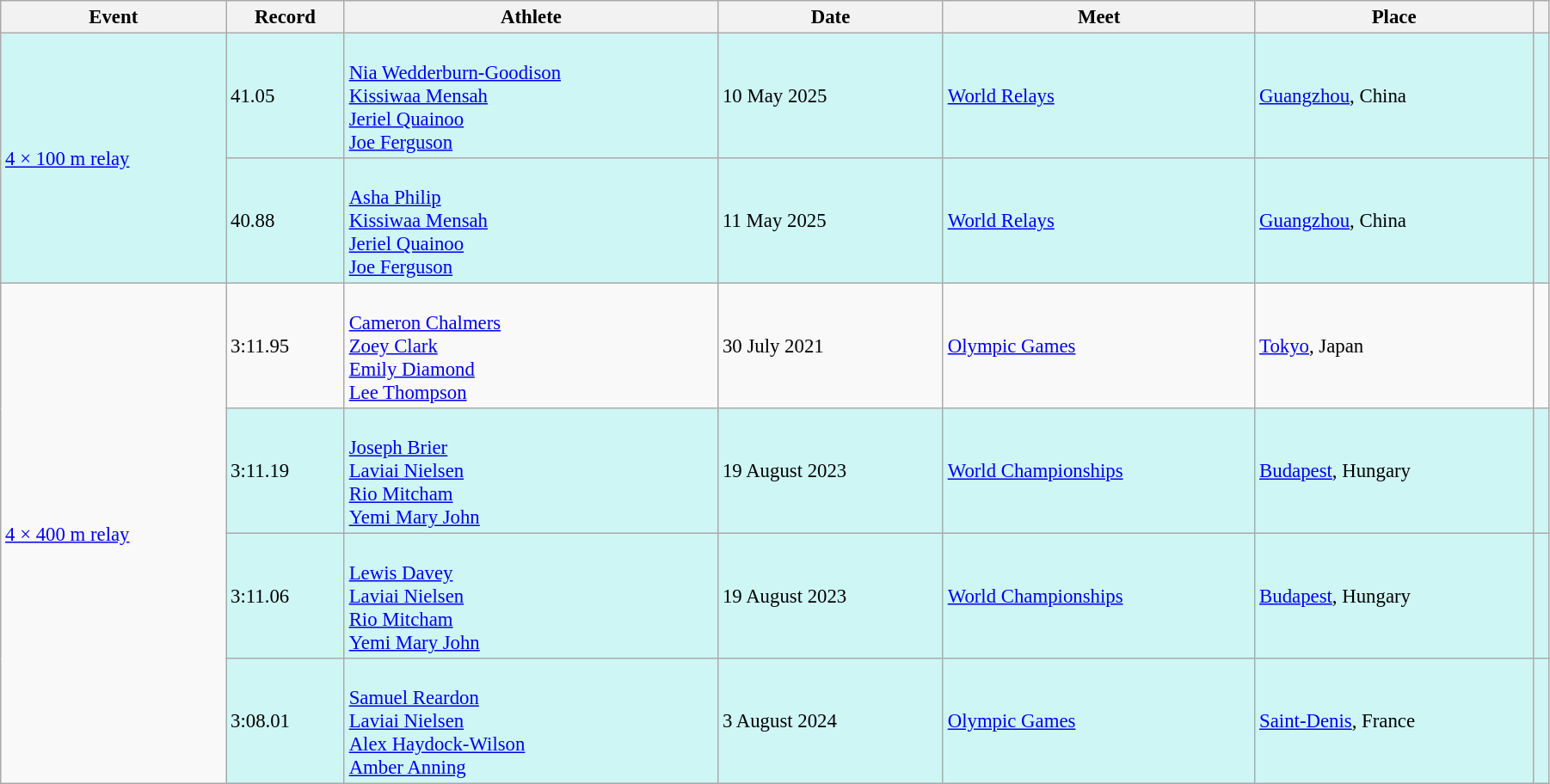<table class="wikitable" style="font-size: 95%; width: 95%;">
<tr>
<th>Event</th>
<th>Record</th>
<th>Athlete</th>
<th>Date</th>
<th>Meet</th>
<th>Place</th>
<th></th>
</tr>
<tr style="background:#CEF6F5;">
<td rowspan=2><a href='#'>4 × 100 m relay</a></td>
<td>41.05</td>
<td><br><a href='#'>Nia Wedderburn-Goodison</a><br><a href='#'>Kissiwaa Mensah</a><br><a href='#'>Jeriel Quainoo</a><br><a href='#'>Joe Ferguson</a></td>
<td>10 May 2025</td>
<td><a href='#'>World Relays</a></td>
<td><a href='#'>Guangzhou</a>, China</td>
<td></td>
</tr>
<tr style="background:#CEF6F5;">
<td>40.88</td>
<td><br><a href='#'>Asha Philip</a><br><a href='#'>Kissiwaa Mensah</a><br><a href='#'>Jeriel Quainoo</a><br><a href='#'>Joe Ferguson</a></td>
<td>11 May 2025</td>
<td><a href='#'>World Relays</a></td>
<td><a href='#'>Guangzhou</a>, China</td>
<td></td>
</tr>
<tr>
<td rowspan=4><a href='#'>4 × 400 m relay</a></td>
<td>3:11.95</td>
<td><br><a href='#'>Cameron Chalmers</a><br><a href='#'>Zoey Clark</a><br><a href='#'>Emily Diamond</a><br><a href='#'>Lee Thompson</a></td>
<td>30 July 2021</td>
<td><a href='#'>Olympic Games</a></td>
<td><a href='#'>Tokyo</a>, Japan</td>
<td></td>
</tr>
<tr bgcolor=#CEF6F5>
<td>3:11.19</td>
<td><br><a href='#'>Joseph Brier</a><br><a href='#'>Laviai Nielsen</a><br><a href='#'>Rio Mitcham</a><br><a href='#'>Yemi Mary John</a></td>
<td>19 August 2023</td>
<td><a href='#'>World Championships</a></td>
<td><a href='#'>Budapest</a>, Hungary</td>
<td></td>
</tr>
<tr bgcolor=#CEF6F5>
<td>3:11.06</td>
<td><br><a href='#'>Lewis Davey</a><br><a href='#'>Laviai Nielsen</a><br><a href='#'>Rio Mitcham</a><br><a href='#'>Yemi Mary John</a></td>
<td>19 August 2023</td>
<td><a href='#'>World Championships</a></td>
<td><a href='#'>Budapest</a>, Hungary</td>
<td></td>
</tr>
<tr bgcolor=#CEF6F5>
<td>3:08.01</td>
<td><br><a href='#'>Samuel Reardon</a><br><a href='#'>Laviai Nielsen</a><br><a href='#'>Alex Haydock-Wilson</a><br><a href='#'>Amber Anning</a></td>
<td>3 August 2024</td>
<td><a href='#'>Olympic Games</a></td>
<td><a href='#'>Saint-Denis</a>, France</td>
<td></td>
</tr>
</table>
